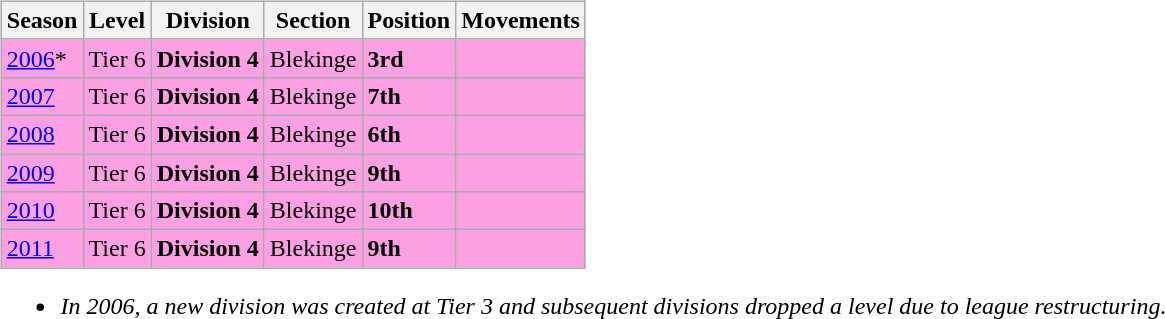<table>
<tr>
<td valign="top" width=0%><br><table class="wikitable" style="margin-right:0">
<tr style="background:#f0f6fa;">
<th><strong>Season</strong></th>
<th><strong>Level</strong></th>
<th><strong>Division</strong></th>
<th><strong>Section</strong></th>
<th><strong>Position</strong></th>
<th><strong>Movements</strong></th>
</tr>
<tr>
<td style="background:#FBA0E3;"><a href='#'>2006</a>*</td>
<td style="background:#FBA0E3;">Tier 6</td>
<td style="background:#FBA0E3;"><strong>Division 4</strong></td>
<td style="background:#FBA0E3;">Blekinge</td>
<td style="background:#FBA0E3;"><strong>3rd</strong></td>
<td style="background:#FBA0E3;"></td>
</tr>
<tr>
<td style="background:#FBA0E3;"><a href='#'>2007</a></td>
<td style="background:#FBA0E3;">Tier 6</td>
<td style="background:#FBA0E3;"><strong>Division 4</strong></td>
<td style="background:#FBA0E3;">Blekinge</td>
<td style="background:#FBA0E3;"><strong>7th</strong></td>
<td style="background:#FBA0E3;"></td>
</tr>
<tr>
<td style="background:#FBA0E3;"><a href='#'>2008</a></td>
<td style="background:#FBA0E3;">Tier 6</td>
<td style="background:#FBA0E3;"><strong>Division 4</strong></td>
<td style="background:#FBA0E3;">Blekinge</td>
<td style="background:#FBA0E3;"><strong>6th</strong></td>
<td style="background:#FBA0E3;"></td>
</tr>
<tr>
<td style="background:#FBA0E3;"><a href='#'>2009</a></td>
<td style="background:#FBA0E3;">Tier 6</td>
<td style="background:#FBA0E3;"><strong>Division 4</strong></td>
<td style="background:#FBA0E3;">Blekinge</td>
<td style="background:#FBA0E3;"><strong>9th</strong></td>
<td style="background:#FBA0E3;"></td>
</tr>
<tr>
<td style="background:#FBA0E3;"><a href='#'>2010</a></td>
<td style="background:#FBA0E3;">Tier 6</td>
<td style="background:#FBA0E3;"><strong>Division 4</strong></td>
<td style="background:#FBA0E3;">Blekinge</td>
<td style="background:#FBA0E3;"><strong>10th</strong></td>
<td style="background:#FBA0E3;"></td>
</tr>
<tr>
<td style="background:#FBA0E3;"><a href='#'>2011</a></td>
<td style="background:#FBA0E3;">Tier 6</td>
<td style="background:#FBA0E3;"><strong>Division 4</strong></td>
<td style="background:#FBA0E3;">Blekinge</td>
<td style="background:#FBA0E3;"><strong>9th</strong></td>
<td style="background:#FBA0E3;"></td>
</tr>
</table>
<ul><li><em>In 2006, a new division was created at Tier 3 and subsequent divisions dropped a level due to league restructuring.</em></li></ul></td>
</tr>
</table>
